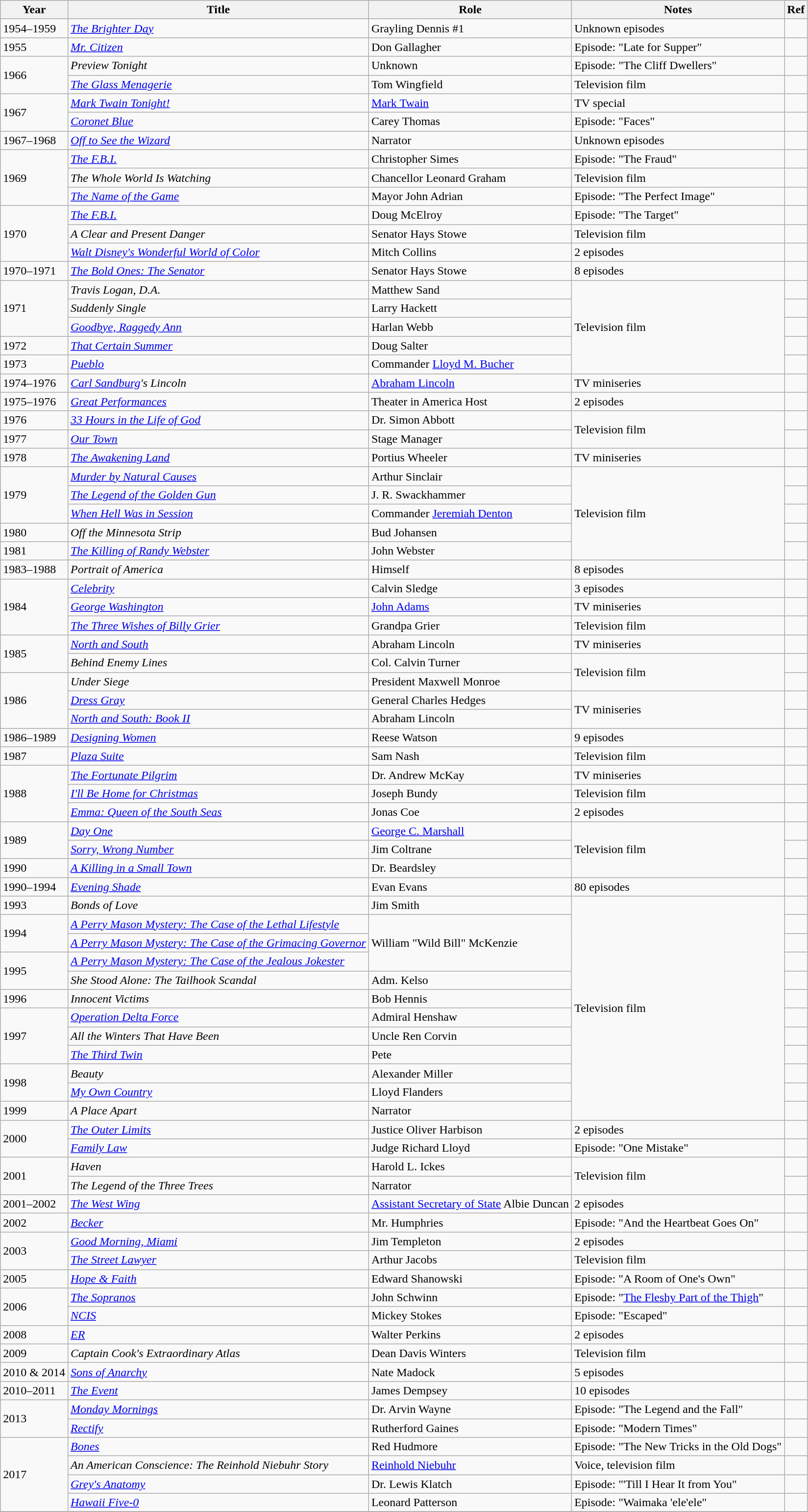<table class="wikitable sortable">
<tr>
<th>Year</th>
<th>Title</th>
<th>Role</th>
<th>Notes</th>
<th>Ref</th>
</tr>
<tr>
<td>1954–1959</td>
<td><em><a href='#'>The Brighter Day</a></em></td>
<td>Grayling Dennis #1</td>
<td>Unknown episodes</td>
<td></td>
</tr>
<tr>
<td>1955</td>
<td><em><a href='#'>Mr. Citizen</a></em></td>
<td>Don Gallagher</td>
<td>Episode: "Late for Supper"</td>
<td></td>
</tr>
<tr>
<td rowspan=2>1966</td>
<td><em>Preview Tonight</em></td>
<td>Unknown</td>
<td>Episode: "The Cliff Dwellers"</td>
<td></td>
</tr>
<tr>
<td><em><a href='#'>The Glass Menagerie</a></em></td>
<td>Tom Wingfield</td>
<td>Television film</td>
<td></td>
</tr>
<tr>
<td rowspan=2>1967</td>
<td><em><a href='#'>Mark Twain Tonight!</a></em></td>
<td><a href='#'>Mark Twain</a></td>
<td>TV special</td>
<td></td>
</tr>
<tr>
<td><em><a href='#'>Coronet Blue</a></em></td>
<td>Carey Thomas</td>
<td>Episode: "Faces"</td>
<td></td>
</tr>
<tr>
<td>1967–1968</td>
<td><em><a href='#'>Off to See the Wizard</a></em></td>
<td>Narrator</td>
<td>Unknown episodes</td>
<td></td>
</tr>
<tr>
<td rowspan=3>1969</td>
<td><em><a href='#'>The F.B.I.</a></em></td>
<td>Christopher Simes</td>
<td>Episode: "The Fraud"</td>
<td></td>
</tr>
<tr>
<td><em>The Whole World Is Watching</em></td>
<td>Chancellor Leonard Graham</td>
<td>Television film</td>
<td></td>
</tr>
<tr>
<td><em><a href='#'>The Name of the Game</a></em></td>
<td>Mayor John Adrian</td>
<td>Episode: "The Perfect Image"</td>
<td></td>
</tr>
<tr>
<td rowspan=3>1970</td>
<td><em><a href='#'>The F.B.I.</a></em></td>
<td>Doug McElroy</td>
<td>Episode: "The Target"</td>
<td></td>
</tr>
<tr>
<td><em>A Clear and Present Danger</em></td>
<td>Senator Hays Stowe</td>
<td>Television film</td>
<td></td>
</tr>
<tr>
<td><em><a href='#'>Walt Disney's Wonderful World of Color</a></em></td>
<td>Mitch Collins</td>
<td>2 episodes</td>
<td></td>
</tr>
<tr>
<td>1970–1971</td>
<td><em><a href='#'>The Bold Ones: The Senator</a></em></td>
<td>Senator Hays Stowe</td>
<td>8 episodes</td>
<td></td>
</tr>
<tr>
<td rowspan=3>1971</td>
<td><em>Travis Logan, D.A.</em></td>
<td>Matthew Sand</td>
<td rowspan=5>Television film</td>
<td></td>
</tr>
<tr>
<td><em>Suddenly Single</em></td>
<td>Larry Hackett</td>
<td></td>
</tr>
<tr>
<td><em><a href='#'>Goodbye, Raggedy Ann</a></em></td>
<td>Harlan Webb</td>
<td></td>
</tr>
<tr>
<td>1972</td>
<td><em><a href='#'>That Certain Summer</a></em></td>
<td>Doug Salter</td>
<td></td>
</tr>
<tr>
<td>1973</td>
<td><em><a href='#'>Pueblo</a></em></td>
<td>Commander <a href='#'>Lloyd M. Bucher</a></td>
<td></td>
</tr>
<tr>
<td>1974–1976</td>
<td><em><a href='#'>Carl Sandburg</a>'s Lincoln</em></td>
<td><a href='#'>Abraham Lincoln</a></td>
<td>TV miniseries</td>
<td></td>
</tr>
<tr>
<td>1975–1976</td>
<td><em><a href='#'>Great Performances</a></em></td>
<td>Theater in America Host</td>
<td>2 episodes</td>
<td></td>
</tr>
<tr>
<td>1976</td>
<td><em><a href='#'>33 Hours in the Life of God</a></em></td>
<td>Dr. Simon Abbott</td>
<td rowspan=2>Television film</td>
<td></td>
</tr>
<tr>
<td>1977</td>
<td><em><a href='#'>Our Town</a></em></td>
<td>Stage Manager</td>
<td></td>
</tr>
<tr>
<td>1978</td>
<td><em><a href='#'>The Awakening Land</a></em></td>
<td>Portius Wheeler</td>
<td>TV miniseries</td>
<td></td>
</tr>
<tr>
<td rowspan=3>1979</td>
<td><em><a href='#'>Murder by Natural Causes</a></em></td>
<td>Arthur Sinclair</td>
<td rowspan=5>Television film</td>
<td></td>
</tr>
<tr>
<td><em><a href='#'>The Legend of the Golden Gun</a></em></td>
<td>J. R. Swackhammer</td>
<td></td>
</tr>
<tr>
<td><em><a href='#'>When Hell Was in Session</a></em></td>
<td>Commander <a href='#'>Jeremiah Denton</a></td>
<td></td>
</tr>
<tr>
<td>1980</td>
<td><em>Off the Minnesota Strip</em></td>
<td>Bud Johansen</td>
<td></td>
</tr>
<tr>
<td>1981</td>
<td><em><a href='#'>The Killing of Randy Webster</a></em></td>
<td>John Webster</td>
<td></td>
</tr>
<tr>
<td>1983–1988</td>
<td><em>Portrait of America</em></td>
<td>Himself</td>
<td>8 episodes</td>
<td></td>
</tr>
<tr>
<td rowspan=3>1984</td>
<td><em><a href='#'>Celebrity</a></em></td>
<td>Calvin Sledge</td>
<td>3 episodes</td>
<td></td>
</tr>
<tr>
<td><em><a href='#'>George Washington</a></em></td>
<td><a href='#'>John Adams</a></td>
<td>TV miniseries</td>
<td></td>
</tr>
<tr>
<td><em><a href='#'>The Three Wishes of Billy Grier</a></em></td>
<td>Grandpa Grier</td>
<td>Television film</td>
<td></td>
</tr>
<tr>
<td rowspan=2>1985</td>
<td><em><a href='#'>North and South</a></em></td>
<td>Abraham Lincoln</td>
<td>TV miniseries</td>
<td></td>
</tr>
<tr>
<td><em>Behind Enemy Lines</em></td>
<td>Col. Calvin Turner</td>
<td rowspan=2>Television film</td>
<td></td>
</tr>
<tr>
<td rowspan=3>1986</td>
<td><em>Under Siege</em></td>
<td>President Maxwell Monroe</td>
<td></td>
</tr>
<tr>
<td><em><a href='#'>Dress Gray</a></em></td>
<td>General Charles Hedges</td>
<td rowspan=2>TV miniseries</td>
<td></td>
</tr>
<tr>
<td><em><a href='#'>North and South: Book II</a></em></td>
<td>Abraham Lincoln</td>
<td></td>
</tr>
<tr>
<td>1986–1989</td>
<td><em><a href='#'>Designing Women</a></em></td>
<td>Reese Watson</td>
<td>9 episodes</td>
<td></td>
</tr>
<tr>
<td>1987</td>
<td><em><a href='#'>Plaza Suite</a></em></td>
<td>Sam Nash</td>
<td>Television film</td>
<td></td>
</tr>
<tr>
<td rowspan=3>1988</td>
<td><em><a href='#'>The Fortunate Pilgrim</a></em></td>
<td>Dr. Andrew McKay</td>
<td>TV miniseries</td>
<td></td>
</tr>
<tr>
<td><em><a href='#'>I'll Be Home for Christmas</a></em></td>
<td>Joseph Bundy</td>
<td>Television film</td>
<td></td>
</tr>
<tr>
<td><em><a href='#'>Emma: Queen of the South Seas</a></em></td>
<td>Jonas Coe</td>
<td>2 episodes</td>
<td></td>
</tr>
<tr>
<td rowspan=2>1989</td>
<td><em><a href='#'>Day One</a></em></td>
<td><a href='#'>George C. Marshall</a></td>
<td rowspan=3>Television film</td>
<td></td>
</tr>
<tr>
<td><em><a href='#'>Sorry, Wrong Number</a></em></td>
<td>Jim Coltrane</td>
<td></td>
</tr>
<tr>
<td>1990</td>
<td><em><a href='#'>A Killing in a Small Town</a></em></td>
<td>Dr. Beardsley</td>
<td></td>
</tr>
<tr>
<td>1990–1994</td>
<td><em><a href='#'>Evening Shade</a></em></td>
<td>Evan Evans</td>
<td>80 episodes</td>
<td></td>
</tr>
<tr>
<td>1993</td>
<td><em>Bonds of Love</em></td>
<td>Jim Smith</td>
<td rowspan=12>Television film</td>
<td></td>
</tr>
<tr>
<td rowspan=2>1994</td>
<td><em><a href='#'>A Perry Mason Mystery: The Case of the Lethal Lifestyle</a></em></td>
<td rowspan=3>William "Wild Bill" McKenzie</td>
<td></td>
</tr>
<tr>
<td><em><a href='#'>A Perry Mason Mystery: The Case of the Grimacing Governor</a></em></td>
<td></td>
</tr>
<tr>
<td rowspan=2>1995</td>
<td><em><a href='#'>A Perry Mason Mystery: The Case of the Jealous Jokester</a></em></td>
<td></td>
</tr>
<tr>
<td><em>She Stood Alone: The Tailhook Scandal</em></td>
<td>Adm. Kelso</td>
<td></td>
</tr>
<tr>
<td>1996</td>
<td><em>Innocent Victims</em></td>
<td>Bob Hennis</td>
<td></td>
</tr>
<tr>
<td rowspan=3>1997</td>
<td><em><a href='#'>Operation Delta Force</a></em></td>
<td>Admiral Henshaw</td>
<td></td>
</tr>
<tr>
<td><em>All the Winters That Have Been</em></td>
<td>Uncle Ren Corvin</td>
<td></td>
</tr>
<tr>
<td><em><a href='#'>The Third Twin</a></em></td>
<td>Pete</td>
<td></td>
</tr>
<tr>
<td rowspan=2>1998</td>
<td><em>Beauty</em></td>
<td>Alexander Miller</td>
<td></td>
</tr>
<tr>
<td><em><a href='#'>My Own Country</a></em></td>
<td>Lloyd Flanders</td>
<td></td>
</tr>
<tr>
<td>1999</td>
<td><em>A Place Apart</em></td>
<td>Narrator</td>
<td></td>
</tr>
<tr>
<td rowspan=2>2000</td>
<td><em><a href='#'>The Outer Limits</a></em></td>
<td>Justice Oliver Harbison</td>
<td>2 episodes</td>
<td></td>
</tr>
<tr>
<td><em><a href='#'>Family Law</a></em></td>
<td>Judge Richard Lloyd</td>
<td>Episode: "One Mistake"</td>
<td></td>
</tr>
<tr>
<td rowspan=2>2001</td>
<td><em>Haven</em></td>
<td>Harold L. Ickes</td>
<td rowspan=2>Television film</td>
<td></td>
</tr>
<tr>
<td><em>The Legend of the Three Trees</em></td>
<td>Narrator</td>
<td></td>
</tr>
<tr>
<td>2001–2002</td>
<td><em><a href='#'>The West Wing</a></em></td>
<td><a href='#'>Assistant Secretary of State</a> Albie Duncan</td>
<td>2 episodes</td>
<td></td>
</tr>
<tr>
<td>2002</td>
<td><em><a href='#'>Becker</a></em></td>
<td>Mr. Humphries</td>
<td>Episode: "And the Heartbeat Goes On"</td>
<td></td>
</tr>
<tr>
<td rowspan=2>2003</td>
<td><em><a href='#'>Good Morning, Miami</a></em></td>
<td>Jim Templeton</td>
<td>2 episodes</td>
<td></td>
</tr>
<tr>
<td><em><a href='#'>The Street Lawyer</a></em></td>
<td>Arthur Jacobs</td>
<td>Television film</td>
<td></td>
</tr>
<tr>
<td>2005</td>
<td><em><a href='#'>Hope & Faith</a></em></td>
<td>Edward Shanowski</td>
<td>Episode: "A Room of One's Own"</td>
<td></td>
</tr>
<tr>
<td rowspan=2>2006</td>
<td><em><a href='#'>The Sopranos</a></em></td>
<td>John Schwinn</td>
<td>Episode: "<a href='#'>The Fleshy Part of the Thigh</a>"</td>
<td></td>
</tr>
<tr>
<td><em><a href='#'>NCIS</a></em></td>
<td>Mickey Stokes</td>
<td>Episode: "Escaped"</td>
<td></td>
</tr>
<tr>
<td>2008</td>
<td><em><a href='#'>ER</a></em></td>
<td>Walter Perkins</td>
<td>2 episodes</td>
<td></td>
</tr>
<tr>
<td>2009</td>
<td><em>Captain Cook's Extraordinary Atlas</em></td>
<td>Dean Davis Winters</td>
<td>Television film</td>
<td></td>
</tr>
<tr>
<td>2010 & 2014</td>
<td><em><a href='#'>Sons of Anarchy</a></em></td>
<td>Nate Madock</td>
<td>5 episodes</td>
<td></td>
</tr>
<tr>
<td>2010–2011</td>
<td><em><a href='#'>The Event</a></em></td>
<td>James Dempsey</td>
<td>10 episodes</td>
<td></td>
</tr>
<tr>
<td rowspan=2>2013</td>
<td><em><a href='#'>Monday Mornings</a></em></td>
<td>Dr. Arvin Wayne</td>
<td>Episode: "The Legend and the Fall"</td>
<td></td>
</tr>
<tr>
<td><em><a href='#'>Rectify</a></em></td>
<td>Rutherford Gaines</td>
<td>Episode: "Modern Times"</td>
<td></td>
</tr>
<tr>
<td rowspan=4>2017</td>
<td><em><a href='#'>Bones</a></em></td>
<td>Red Hudmore</td>
<td>Episode: "The New Tricks in the Old Dogs"</td>
<td></td>
</tr>
<tr>
<td><em>An American Conscience: The Reinhold Niebuhr Story</em></td>
<td><a href='#'>Reinhold Niebuhr</a></td>
<td>Voice, television film</td>
<td></td>
</tr>
<tr>
<td><em><a href='#'>Grey's Anatomy</a></em></td>
<td>Dr. Lewis Klatch</td>
<td>Episode: "'Till I Hear It from You"</td>
<td></td>
</tr>
<tr>
<td><em><a href='#'>Hawaii Five-0</a></em></td>
<td>Leonard Patterson</td>
<td>Episode: "Waimaka 'ele'ele"</td>
<td></td>
</tr>
<tr>
</tr>
</table>
